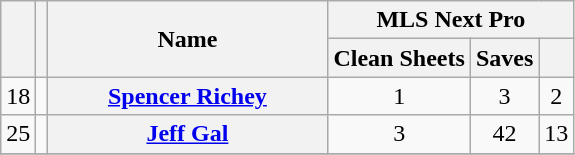<table class="wikitable sortable" style="text-align:center">
<tr>
<th rowspan="2"></th>
<th rowspan="2"></th>
<th rowspan="2" style="width:180px;">Name</th>
<th colspan="3" style="width:87px;">MLS Next Pro</th>
</tr>
<tr>
<th>Clean Sheets</th>
<th>Saves</th>
<th></th>
</tr>
<tr>
<td>18</td>
<td></td>
<th><a href='#'>Spencer Richey</a><br></th>
<td>1</td>
<td>3</td>
<td>2</td>
</tr>
<tr>
<td>25</td>
<td></td>
<th><a href='#'>Jeff Gal</a><br></th>
<td>3</td>
<td>42</td>
<td>13</td>
</tr>
<tr>
</tr>
</table>
